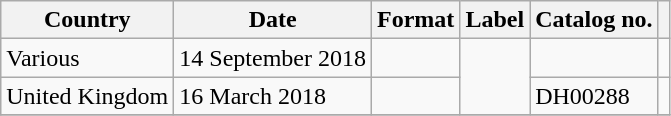<table class="wikitable">
<tr>
<th>Country</th>
<th>Date</th>
<th>Format</th>
<th>Label</th>
<th>Catalog no.</th>
<th></th>
</tr>
<tr>
<td rowspan="1">Various</td>
<td rowspan="1">14 September 2018</td>
<td rowspan="1"></td>
<td rowspan="2"></td>
<td></td>
<td></td>
</tr>
<tr>
<td rowspan="1">United Kingdom</td>
<td rowspan="1">16 March 2018</td>
<td rowspan="1"></td>
<td>DH00288</td>
<td></td>
</tr>
<tr>
</tr>
</table>
